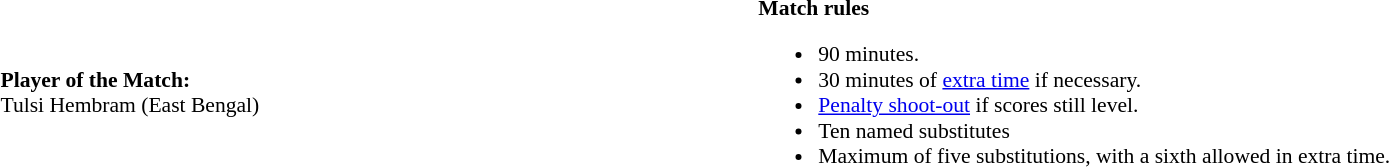<table style="width:100%;font-size:90%">
<tr>
<td><br><strong>Player of the Match:</strong>
<br>Tulsi Hembram (East Bengal)</td>
<td style="width:60%;vertical-align:top"><br><strong>Match rules</strong><ul><li>90 minutes.</li><li>30 minutes of <a href='#'>extra time</a> if necessary.</li><li><a href='#'>Penalty shoot-out</a> if scores still level.</li><li>Ten named substitutes</li><li>Maximum of five substitutions, with a sixth allowed in extra time.</li></ul></td>
</tr>
</table>
